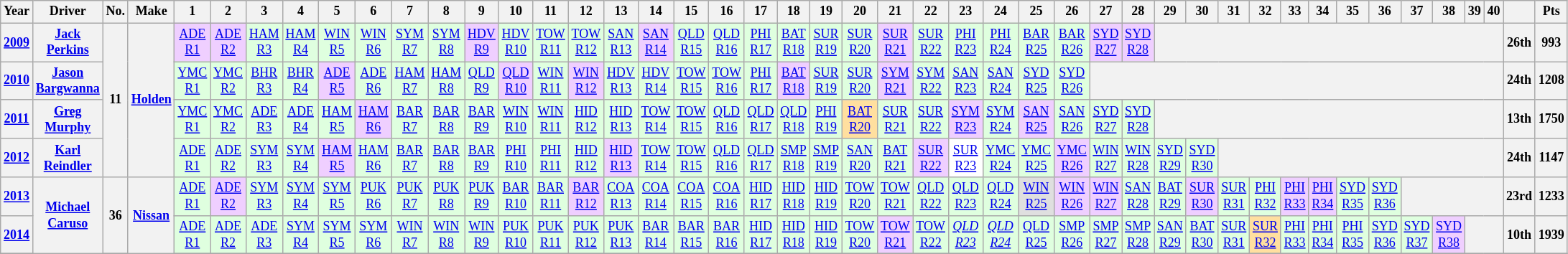<table class="wikitable mw-collapsible mw-collapsed" style="text-align:center; font-size:75%">
<tr>
<th>Year</th>
<th>Driver</th>
<th>No.</th>
<th>Make</th>
<th>1</th>
<th>2</th>
<th>3</th>
<th>4</th>
<th>5</th>
<th>6</th>
<th>7</th>
<th>8</th>
<th>9</th>
<th>10</th>
<th>11</th>
<th>12</th>
<th>13</th>
<th>14</th>
<th>15</th>
<th>16</th>
<th>17</th>
<th>18</th>
<th>19</th>
<th>20</th>
<th>21</th>
<th>22</th>
<th>23</th>
<th>24</th>
<th>25</th>
<th>26</th>
<th>27</th>
<th>28</th>
<th>29</th>
<th>30</th>
<th>31</th>
<th>32</th>
<th>33</th>
<th>34</th>
<th>35</th>
<th>36</th>
<th>37</th>
<th>38</th>
<th>39</th>
<th>40</th>
<th></th>
<th>Pts</th>
</tr>
<tr>
<th><a href='#'>2009</a></th>
<th><a href='#'>Jack Perkins</a></th>
<th rowspan=4>11</th>
<th rowspan=4><a href='#'>Holden</a></th>
<td style="background:#EFCFFF;"><a href='#'>ADE<br>R1</a><br></td>
<td style="background:#EFCFFF;"><a href='#'>ADE<br>R2</a><br></td>
<td style="background:#DFFFDF;"><a href='#'>HAM<br>R3</a><br></td>
<td style="background:#DFFFDF;"><a href='#'>HAM<br>R4</a><br></td>
<td style="background:#DFFFDF;"><a href='#'>WIN<br>R5</a><br></td>
<td style="background:#DFFFDF;"><a href='#'>WIN<br>R6</a><br></td>
<td style="background:#DFFFDF;"><a href='#'>SYM<br>R7</a><br></td>
<td style="background:#DFFFDF;"><a href='#'>SYM<br>R8</a><br></td>
<td style="background:#EFCFFF;"><a href='#'>HDV<br>R9</a><br></td>
<td style="background:#DFFFDF;"><a href='#'>HDV<br>R10</a><br></td>
<td style="background:#DFFFDF;"><a href='#'>TOW<br>R11</a><br></td>
<td style="background:#DFFFDF;"><a href='#'>TOW<br>R12</a><br></td>
<td style="background:#DFFFDF;"><a href='#'>SAN<br>R13</a><br></td>
<td style="background:#EFCFFF;"><a href='#'>SAN<br>R14</a><br></td>
<td style="background:#DFFFDF;"><a href='#'>QLD<br>R15</a><br></td>
<td style="background:#DFFFDF;"><a href='#'>QLD<br>R16</a><br></td>
<td style="background:#DFFFDF;"><a href='#'>PHI<br>R17</a><br></td>
<td style="background:#DFFFDF;"><a href='#'>BAT<br>R18</a><br></td>
<td style="background:#DFFFDF;"><a href='#'>SUR<br>R19</a><br></td>
<td style="background:#DFFFDF;"><a href='#'>SUR<br>R20</a><br></td>
<td style="background:#EFCFFF;"><a href='#'>SUR<br>R21</a><br></td>
<td style="background:#DFFFDF;"><a href='#'>SUR<br>R22</a><br></td>
<td style="background:#DFFFDF;"><a href='#'>PHI<br>R23</a><br></td>
<td style="background:#DFFFDF;"><a href='#'>PHI<br>R24</a><br></td>
<td style="background:#DFFFDF;"><a href='#'>BAR<br>R25</a><br></td>
<td style="background:#DFFFDF;"><a href='#'>BAR<br>R26</a><br></td>
<td style="background:#EFCFFF;"><a href='#'>SYD<br>R27</a><br></td>
<td style="background:#EFCFFF;"><a href='#'>SYD<br>R28</a><br></td>
<th colspan=12></th>
<th>26th</th>
<th>993</th>
</tr>
<tr>
<th><a href='#'>2010</a></th>
<th><a href='#'>Jason Bargwanna</a></th>
<td style="background:#DFFFDF;"><a href='#'>YMC<br>R1</a><br></td>
<td style="background:#DFFFDF;"><a href='#'>YMC<br>R2</a><br></td>
<td style="background:#DFFFDF;"><a href='#'>BHR<br>R3</a><br></td>
<td style="background:#DFFFDF;"><a href='#'>BHR<br>R4</a><br></td>
<td style="background:#EFCFFF;"><a href='#'>ADE<br>R5</a><br></td>
<td style="background:#DFFFDF;"><a href='#'>ADE<br>R6</a><br></td>
<td style="background:#DFFFDF;"><a href='#'>HAM<br>R7</a><br></td>
<td style="background:#DFFFDF;"><a href='#'>HAM<br>R8</a><br></td>
<td style="background:#DFFFDF;"><a href='#'>QLD<br>R9</a><br></td>
<td style="background:#EFCFFF;"><a href='#'>QLD<br>R10</a><br></td>
<td style="background:#DFFFDF;"><a href='#'>WIN<br>R11</a><br></td>
<td style="background:#EFCFFF;"><a href='#'>WIN<br>R12</a><br></td>
<td style="background:#DFFFDF;"><a href='#'>HDV<br>R13</a><br></td>
<td style="background:#DFFFDF;"><a href='#'>HDV<br>R14</a><br></td>
<td style="background:#DFFFDF;"><a href='#'>TOW<br>R15</a><br></td>
<td style="background:#DFFFDF;"><a href='#'>TOW<br>R16</a><br></td>
<td style="background:#DFFFDF;"><a href='#'>PHI<br>R17</a><br></td>
<td style="background:#EFCFFF;"><a href='#'>BAT<br>R18</a><br></td>
<td style="background:#DFFFDF;"><a href='#'>SUR<br>R19</a><br></td>
<td style="background:#DFFFDF;"><a href='#'>SUR<br>R20</a><br></td>
<td style="background:#EFCFFF;"><a href='#'>SYM<br>R21</a><br></td>
<td style="background:#DFFFDF;"><a href='#'>SYM<br>R22</a><br></td>
<td style="background:#DFFFDF;"><a href='#'>SAN<br>R23</a><br></td>
<td style="background:#DFFFDF;"><a href='#'>SAN<br>R24</a><br></td>
<td style="background:#DFFFDF;"><a href='#'>SYD<br>R25</a><br></td>
<td style="background:#DFFFDF;"><a href='#'>SYD<br>R26</a><br></td>
<th colspan=14></th>
<th>24th</th>
<th>1208</th>
</tr>
<tr>
<th><a href='#'>2011</a></th>
<th><a href='#'>Greg Murphy</a></th>
<td style="background:#dfffdf;"><a href='#'>YMC <br> R1</a><br></td>
<td style="background:#dfffdf;"><a href='#'>YMC <br> R2</a><br></td>
<td style="background:#dfffdf;"><a href='#'>ADE <br> R3</a><br></td>
<td style="background:#dfffdf;"><a href='#'>ADE <br> R4</a><br></td>
<td style="background:#dfffdf;"><a href='#'>HAM <br> R5</a><br></td>
<td style="background:#efcfff;"><a href='#'>HAM <br> R6</a><br></td>
<td style="background:#dfffdf;"><a href='#'>BAR <br> R7</a><br></td>
<td style="background:#dfffdf;"><a href='#'>BAR <br> R8</a><br></td>
<td style="background:#dfffdf;"><a href='#'>BAR <br> R9</a><br></td>
<td style="background:#dfffdf;"><a href='#'>WIN <br> R10</a><br></td>
<td style="background:#dfffdf;"><a href='#'>WIN <br> R11</a><br></td>
<td style="background:#dfffdf;"><a href='#'>HID <br> R12</a><br></td>
<td style="background:#dfffdf;"><a href='#'>HID <br> R13</a><br></td>
<td style="background:#dfffdf;"><a href='#'>TOW <br> R14</a><br></td>
<td style="background:#dfffdf;"><a href='#'>TOW <br> R15</a><br></td>
<td style="background:#dfffdf;"><a href='#'>QLD <br> R16</a><br></td>
<td style="background:#dfffdf;"><a href='#'>QLD <br> R17</a><br></td>
<td style="background:#dfffdf;"><a href='#'>QLD <br> R18</a><br></td>
<td style="background:#dfffdf;"><a href='#'>PHI <br> R19</a><br></td>
<td style="background:#ffdf9f;"><a href='#'>BAT <br> R20</a><br></td>
<td style="background:#dfffdf;"><a href='#'>SUR <br> R21</a><br></td>
<td style="background:#dfffdf;"><a href='#'>SUR <br> R22</a><br></td>
<td style="background:#efcfff;"><a href='#'>SYM <br> R23</a><br></td>
<td style="background:#dfffdf;"><a href='#'>SYM <br> R24</a><br></td>
<td style="background:#efcfff;"><a href='#'>SAN <br> R25</a><br></td>
<td style="background:#dfffdf;"><a href='#'>SAN <br> R26</a><br></td>
<td style="background:#dfffdf;"><a href='#'>SYD <br> R27</a><br></td>
<td style="background:#dfffdf;"><a href='#'>SYD <br> R28</a><br></td>
<th colspan=12></th>
<th>13th</th>
<th>1750</th>
</tr>
<tr>
<th><a href='#'>2012</a></th>
<th><a href='#'>Karl Reindler</a></th>
<td style="background: #dfffdf"><a href='#'>ADE<br>R1</a><br></td>
<td style="background: #dfffdf"><a href='#'>ADE<br>R2</a><br></td>
<td style="background: #dfffdf"><a href='#'>SYM<br>R3</a><br></td>
<td style="background: #dfffdf"><a href='#'>SYM<br>R4</a><br></td>
<td style="background: #efcfff"><a href='#'>HAM<br>R5</a><br></td>
<td style="background: #dfffdf"><a href='#'>HAM<br>R6</a><br></td>
<td style="background: #dfffdf"><a href='#'>BAR<br>R7</a><br></td>
<td style="background: #dfffdf"><a href='#'>BAR<br>R8</a><br></td>
<td style="background: #dfffdf"><a href='#'>BAR<br>R9</a><br></td>
<td style="background: #dfffdf"><a href='#'>PHI<br>R10</a><br></td>
<td style="background: #dfffdf"><a href='#'>PHI<br>R11</a><br></td>
<td style="background: #dfffdf"><a href='#'>HID<br>R12</a><br></td>
<td style="background: #efcfff"><a href='#'>HID<br>R13</a><br></td>
<td style="background: #dfffdf"><a href='#'>TOW<br>R14</a><br></td>
<td style="background: #dfffdf"><a href='#'>TOW<br>R15</a><br></td>
<td style="background: #dfffdf"><a href='#'>QLD<br>R16</a><br></td>
<td style="background: #dfffdf"><a href='#'>QLD<br>R17</a><br></td>
<td style="background: #dfffdf"><a href='#'>SMP<br>R18</a><br></td>
<td style="background: #dfffdf"><a href='#'>SMP<br>R19</a><br></td>
<td style="background: #dfffdf"><a href='#'>SAN<br>R20</a><br></td>
<td style="background: #dfffdf"><a href='#'>BAT<br>R21</a><br></td>
<td style="background: #efcfff"><a href='#'>SUR<br>R22</a><br></td>
<td style="background: #ffffff"><a href='#'>SUR<br>R23</a><br></td>
<td style="background: #dfffdf"><a href='#'>YMC<br>R24</a><br></td>
<td style="background: #dfffdf"><a href='#'>YMC<br>R25</a><br></td>
<td style="background: #efcfff"><a href='#'>YMC<br>R26</a><br></td>
<td style="background: #dfffdf"><a href='#'>WIN<br>R27</a><br></td>
<td style="background: #dfffdf"><a href='#'>WIN<br>R28</a><br></td>
<td style="background: #dfffdf"><a href='#'>SYD<br>R29</a><br></td>
<td style="background: #dfffdf"><a href='#'>SYD<br>R30</a><br></td>
<th colspan=10></th>
<th>24th</th>
<th>1147</th>
</tr>
<tr>
<th><a href='#'>2013</a></th>
<th rowspan=6><a href='#'>Michael Caruso</a></th>
<th rowspan=2>36</th>
<th rowspan=7><a href='#'>Nissan</a></th>
<td style="background:#DFFFDF;"><a href='#'>ADE<br>R1</a><br></td>
<td style="background:#EFCFFF;"><a href='#'>ADE<br>R2</a><br></td>
<td style="background:#DFFFDF;"><a href='#'>SYM<br>R3</a><br></td>
<td style="background:#DFFFDF;"><a href='#'>SYM<br>R4</a><br></td>
<td style="background:#DFFFDF;"><a href='#'>SYM<br>R5</a><br></td>
<td style="background:#DFFFDF;"><a href='#'>PUK<br>R6</a><br></td>
<td style="background:#DFFFDF;"><a href='#'>PUK<br>R7</a><br></td>
<td style="background:#DFFFDF;"><a href='#'>PUK<br>R8</a><br></td>
<td style="background:#DFFFDF;"><a href='#'>PUK<br>R9</a><br></td>
<td style="background:#DFFFDF;"><a href='#'>BAR<br>R10</a><br></td>
<td style="background:#DFFFDF;"><a href='#'>BAR<br>R11</a><br></td>
<td style="background:#EFCFFF;"><a href='#'>BAR<br>R12</a><br></td>
<td style="background:#DFFFDF;"><a href='#'>COA<br>R13</a><br></td>
<td style="background:#DFFFDF;"><a href='#'>COA<br>R14</a><br></td>
<td style="background:#DFFFDF;"><a href='#'>COA<br>R15</a><br></td>
<td style="background:#DFFFDF;"><a href='#'>COA<br>R16</a><br></td>
<td style="background:#DFFFDF;"><a href='#'>HID<br>R17</a><br></td>
<td style="background:#DFFFDF;"><a href='#'>HID<br>R18</a><br></td>
<td style="background:#DFFFDF;"><a href='#'>HID<br>R19</a><br></td>
<td style="background:#DFFFDF;"><a href='#'>TOW<br>R20</a><br></td>
<td style="background:#DFFFDF;"><a href='#'>TOW<br>R21</a><br></td>
<td style="background:#DFFFDF;"><a href='#'>QLD<br>R22</a><br></td>
<td style="background:#DFFFDF;"><a href='#'>QLD<br>R23</a><br></td>
<td style="background:#DFFFDF;"><a href='#'>QLD<br>R24</a><br></td>
<td style="background:#DFDFDF;"><a href='#'>WIN<br>R25</a><br></td>
<td style="background:#EFCFFF;"><a href='#'>WIN<br>R26</a><br></td>
<td style="background:#EFCFFF;"><a href='#'>WIN<br>R27</a><br></td>
<td style="background:#DFFFDF;"><a href='#'>SAN<br>R28</a><br></td>
<td style="background:#DFFFDF;"><a href='#'>BAT<br>R29</a><br></td>
<td style="background:#EFCFFF;"><a href='#'>SUR<br>R30</a><br></td>
<td style="background:#DFFFDF;"><a href='#'>SUR<br>R31</a><br></td>
<td style="background:#DFFFDF;"><a href='#'>PHI<br>R32</a><br></td>
<td style="background:#EFCFFF;"><a href='#'>PHI<br>R33</a><br></td>
<td style="background:#EFCFFF;"><a href='#'>PHI<br>R34</a><br></td>
<td style="background:#DFFFDF;"><a href='#'>SYD<br>R35</a><br></td>
<td style="background:#DFFFDF;"><a href='#'>SYD<br>R36</a><br></td>
<th colspan=4></th>
<th>23rd</th>
<th>1233</th>
</tr>
<tr>
<th><a href='#'>2014</a></th>
<td style="background:#DFFFDF;"><a href='#'>ADE<br>R1</a><br></td>
<td style="background:#DFFFDF;"><a href='#'>ADE<br>R2</a><br></td>
<td style="background:#DFFFDF;"><a href='#'>ADE<br>R3</a><br></td>
<td style="background:#DFFFDF;"><a href='#'>SYM<br>R4</a><br></td>
<td style="background:#DFFFDF;"><a href='#'>SYM<br>R5</a><br></td>
<td style="background:#DFFFDF;"><a href='#'>SYM<br>R6</a><br></td>
<td style="background:#DFFFDF;"><a href='#'>WIN<br>R7</a><br></td>
<td style="background:#DFFFDF;"><a href='#'>WIN<br>R8</a><br></td>
<td style="background:#DFFFDF;"><a href='#'>WIN<br>R9</a><br></td>
<td style="background:#DFFFDF;"><a href='#'>PUK<br>R10</a><br></td>
<td style="background:#DFFFDF;"><a href='#'>PUK<br>R11</a><br></td>
<td style="background:#DFFFDF;"><a href='#'>PUK<br>R12</a><br></td>
<td style="background:#DFFFDF;"><a href='#'>PUK<br>R13</a><br></td>
<td style="background:#DFFFDF;"><a href='#'>BAR<br>R14</a><br></td>
<td style="background:#DFFFDF;"><a href='#'>BAR<br>R15</a><br></td>
<td style="background:#DFFFDF;"><a href='#'>BAR<br>R16</a><br></td>
<td style="background:#DFFFDF;"><a href='#'>HID<br>R17</a><br></td>
<td style="background:#DFFFDF;"><a href='#'>HID<br>R18</a><br></td>
<td style="background:#DFFFDF;"><a href='#'>HID<br>R19</a><br></td>
<td style="background:#DFFFDF;"><a href='#'>TOW<br>R20</a><br></td>
<td style="background:#EFCFFF;"><a href='#'>TOW<br>R21</a><br></td>
<td style="background:#DFFFDF;"><a href='#'>TOW<br>R22</a><br></td>
<td style="background:#DFFFDF;"><em><a href='#'>QLD<br>R23</a><br></em></td>
<td style="background:#DFFFDF;"><em><a href='#'>QLD<br>R24</a><br></em></td>
<td style="background:#DFFFDF;"><a href='#'>QLD<br>R25</a><br></td>
<td style="background:#DFFFDF;"><a href='#'>SMP<br>R26</a><br></td>
<td style="background:#DFFFDF;"><a href='#'>SMP<br>R27</a><br></td>
<td style="background:#DFFFDF;"><a href='#'>SMP<br>R28</a><br></td>
<td style="background:#DFFFDF;"><a href='#'>SAN<br>R29</a><br></td>
<td style="background:#DFFFDF;"><a href='#'>BAT<br>R30</a><br></td>
<td style="background:#DFFFDF;"><a href='#'>SUR<br>R31</a><br></td>
<td style="background:#FFDF9F;"><a href='#'>SUR<br>R32</a><br></td>
<td style="background:#DFFFDF;"><a href='#'>PHI<br>R33</a><br></td>
<td style="background:#DFFFDF;"><a href='#'>PHI<br>R34</a><br></td>
<td style="background:#DFFFDF;"><a href='#'>PHI<br>R35</a><br></td>
<td style="background:#DFFFDF;"><a href='#'>SYD<br>R36</a><br></td>
<td style="background:#DFFFDF;"><a href='#'>SYD<br>R37</a><br></td>
<td style="background:#EFCFFF;"><a href='#'>SYD<br>R38</a><br></td>
<th colspan=2></th>
<th>10th</th>
<th>1939</th>
</tr>
<tr>
</tr>
</table>
